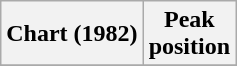<table class="wikitable">
<tr>
<th>Chart (1982)</th>
<th>Peak<br>position</th>
</tr>
<tr>
</tr>
</table>
